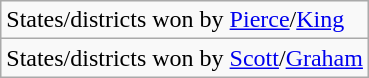<table class="wikitable">
<tr>
<td>States/districts won by <a href='#'>Pierce</a>/<a href='#'>King</a></td>
</tr>
<tr>
<td>States/districts won by <a href='#'>Scott</a>/<a href='#'>Graham</a></td>
</tr>
</table>
